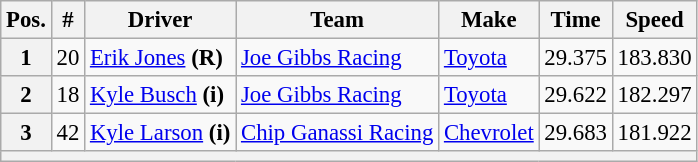<table class="wikitable" style="font-size: 95%;">
<tr>
<th>Pos.</th>
<th>#</th>
<th>Driver</th>
<th>Team</th>
<th>Make</th>
<th>Time</th>
<th>Speed</th>
</tr>
<tr>
<th>1</th>
<td>20</td>
<td><a href='#'>Erik Jones</a> <strong>(R)</strong></td>
<td><a href='#'>Joe Gibbs Racing</a></td>
<td><a href='#'>Toyota</a></td>
<td>29.375</td>
<td>183.830</td>
</tr>
<tr>
<th>2</th>
<td>18</td>
<td><a href='#'>Kyle Busch</a> <strong>(i)</strong></td>
<td><a href='#'>Joe Gibbs Racing</a></td>
<td><a href='#'>Toyota</a></td>
<td>29.622</td>
<td>182.297</td>
</tr>
<tr>
<th>3</th>
<td>42</td>
<td><a href='#'>Kyle Larson</a> <strong>(i)</strong></td>
<td><a href='#'>Chip Ganassi Racing</a></td>
<td><a href='#'>Chevrolet</a></td>
<td>29.683</td>
<td>181.922</td>
</tr>
<tr>
<th colspan="7"></th>
</tr>
</table>
